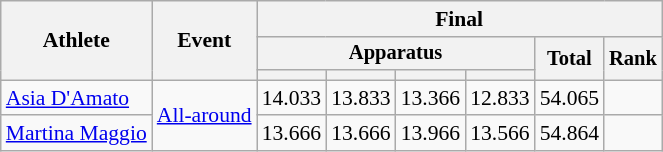<table class="wikitable" style="font-size:90%">
<tr>
<th rowspan=3>Athlete</th>
<th rowspan=3>Event</th>
<th colspan=6>Final</th>
</tr>
<tr style="font-size:95%">
<th colspan=4>Apparatus</th>
<th rowspan=2>Total</th>
<th rowspan=2>Rank</th>
</tr>
<tr style="font-size:95%">
<th></th>
<th></th>
<th></th>
<th></th>
</tr>
<tr align=center>
<td align=left><a href='#'>Asia D'Amato</a></td>
<td align=left rowspan=2><a href='#'>All-around</a></td>
<td>14.033</td>
<td>13.833</td>
<td>13.366</td>
<td>12.833</td>
<td>54.065</td>
<td></td>
</tr>
<tr align=center>
<td align=left><a href='#'>Martina Maggio</a></td>
<td>13.666</td>
<td>13.666</td>
<td>13.966</td>
<td>13.566</td>
<td>54.864</td>
<td></td>
</tr>
</table>
